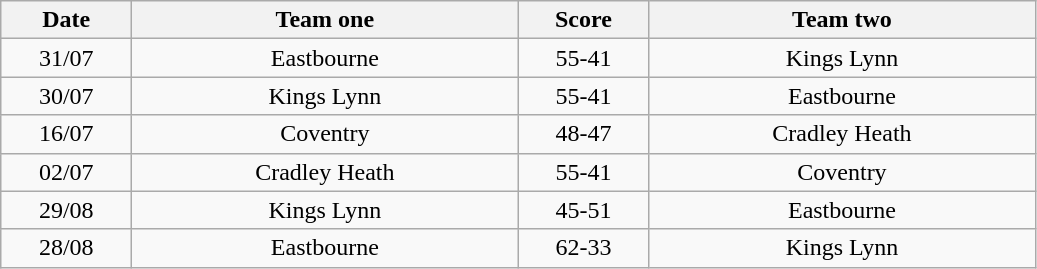<table class="wikitable" style="text-align: center">
<tr>
<th width=80>Date</th>
<th width=250>Team one</th>
<th width=80>Score</th>
<th width=250>Team two</th>
</tr>
<tr>
<td>31/07</td>
<td>Eastbourne</td>
<td>55-41</td>
<td>Kings Lynn</td>
</tr>
<tr>
<td>30/07</td>
<td>Kings Lynn</td>
<td>55-41</td>
<td>Eastbourne</td>
</tr>
<tr>
<td>16/07</td>
<td>Coventry</td>
<td>48-47</td>
<td>Cradley Heath</td>
</tr>
<tr>
<td>02/07</td>
<td>Cradley Heath</td>
<td>55-41</td>
<td>Coventry</td>
</tr>
<tr>
<td>29/08</td>
<td>Kings Lynn</td>
<td>45-51</td>
<td>Eastbourne</td>
</tr>
<tr>
<td>28/08</td>
<td>Eastbourne</td>
<td>62-33</td>
<td>Kings Lynn</td>
</tr>
</table>
